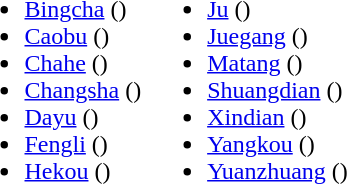<table>
<tr>
<td valign="top"><br><ul><li><a href='#'>Bingcha</a> ()</li><li><a href='#'>Caobu</a> ()</li><li><a href='#'>Chahe</a> ()</li><li><a href='#'>Changsha</a> ()</li><li><a href='#'>Dayu</a> ()</li><li><a href='#'>Fengli</a> ()</li><li><a href='#'>Hekou</a> ()</li></ul></td>
<td valign="top"><br><ul><li><a href='#'>Ju</a> ()</li><li><a href='#'>Juegang</a> ()</li><li><a href='#'>Matang</a> ()</li><li><a href='#'>Shuangdian</a> ()</li><li><a href='#'>Xindian</a> ()</li><li><a href='#'>Yangkou</a> ()</li><li><a href='#'>Yuanzhuang</a> ()</li></ul></td>
</tr>
</table>
